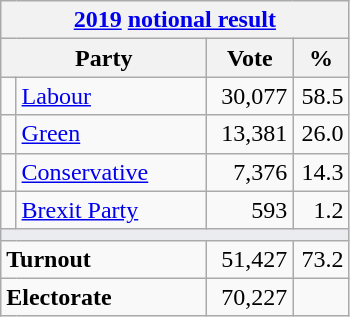<table class="wikitable">
<tr>
<th colspan="4"><a href='#'>2019</a> <a href='#'>notional result</a></th>
</tr>
<tr>
<th bgcolor="#DDDDFF" width="130px" colspan="2">Party</th>
<th bgcolor="#DDDDFF" width="50px">Vote</th>
<th bgcolor="#DDDDFF" width="30px">%</th>
</tr>
<tr>
<td></td>
<td><a href='#'>Labour</a></td>
<td align=right>30,077</td>
<td align=right>58.5</td>
</tr>
<tr>
<td></td>
<td><a href='#'>Green</a></td>
<td align=right>13,381</td>
<td align=right>26.0</td>
</tr>
<tr>
<td></td>
<td><a href='#'>Conservative</a></td>
<td align=right>7,376</td>
<td align=right>14.3</td>
</tr>
<tr>
<td></td>
<td><a href='#'>Brexit Party</a></td>
<td align=right>593</td>
<td align=right>1.2</td>
</tr>
<tr>
<td colspan="4" bgcolor="#EAECF0"></td>
</tr>
<tr>
<td colspan="2"><strong>Turnout</strong></td>
<td align=right>51,427</td>
<td align=right>73.2</td>
</tr>
<tr>
<td colspan="2"><strong>Electorate</strong></td>
<td align=right>70,227</td>
</tr>
</table>
